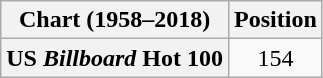<table class="wikitable plainrowheaders">
<tr>
<th>Chart (1958–2018)</th>
<th>Position</th>
</tr>
<tr>
<th scope="row">US <em>Billboard</em> Hot 100</th>
<td style="text-align:center;">154</td>
</tr>
</table>
